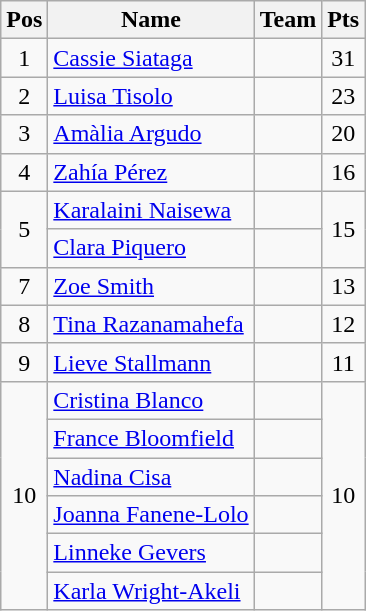<table class="wikitable" style="text-align:center">
<tr>
<th>Pos</th>
<th>Name</th>
<th>Team</th>
<th>Pts</th>
</tr>
<tr>
<td>1</td>
<td align="left"><a href='#'>Cassie Siataga</a></td>
<td align="left"></td>
<td>31</td>
</tr>
<tr>
<td>2</td>
<td align="left"><a href='#'>Luisa Tisolo</a></td>
<td align="left"></td>
<td>23</td>
</tr>
<tr>
<td>3</td>
<td align="left"><a href='#'>Amàlia Argudo</a></td>
<td align="left"></td>
<td>20</td>
</tr>
<tr>
<td>4</td>
<td align="left"><a href='#'>Zahía Pérez</a></td>
<td align="left"></td>
<td>16</td>
</tr>
<tr>
<td rowspan=2>5</td>
<td align="left"><a href='#'>Karalaini Naisewa</a></td>
<td align="left"></td>
<td rowspan=2>15</td>
</tr>
<tr>
<td align="left"><a href='#'>Clara Piquero</a></td>
<td align="left"></td>
</tr>
<tr>
<td>7</td>
<td align="left"><a href='#'>Zoe Smith</a></td>
<td align="left"></td>
<td>13</td>
</tr>
<tr>
<td>8</td>
<td align="left"><a href='#'>Tina Razanamahefa</a></td>
<td align="left"></td>
<td>12</td>
</tr>
<tr>
<td>9</td>
<td align="left"><a href='#'>Lieve Stallmann</a></td>
<td align="left"></td>
<td>11</td>
</tr>
<tr>
<td rowspan=6>10</td>
<td align="left"><a href='#'>Cristina Blanco</a></td>
<td align="left"></td>
<td rowspan=6>10</td>
</tr>
<tr>
<td align="left"><a href='#'>France Bloomfield</a></td>
<td align="left"></td>
</tr>
<tr>
<td align="left"><a href='#'>Nadina Cisa</a></td>
<td align="left"></td>
</tr>
<tr>
<td align="left"><a href='#'>Joanna Fanene-Lolo</a></td>
<td align="left"></td>
</tr>
<tr>
<td align="left"><a href='#'>Linneke Gevers</a></td>
<td align="left"></td>
</tr>
<tr>
<td align="left"><a href='#'>Karla Wright-Akeli</a></td>
<td align="left"></td>
</tr>
</table>
